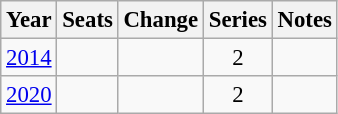<table class="wikitable" style="font-size:95%;text-align:center;">
<tr>
<th>Year</th>
<th>Seats</th>
<th>Change</th>
<th>Series</th>
<th>Notes</th>
</tr>
<tr>
<td><a href='#'>2014</a></td>
<td></td>
<td></td>
<td>2</td>
<td></td>
</tr>
<tr>
<td><a href='#'>2020</a></td>
<td></td>
<td></td>
<td>2</td>
<td></td>
</tr>
</table>
